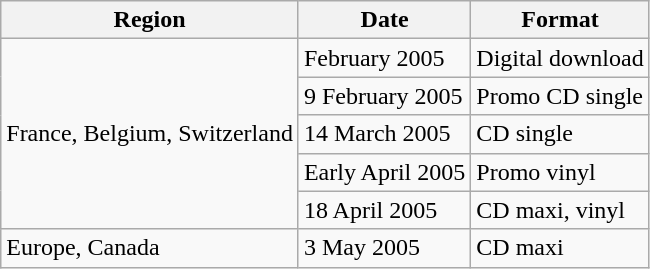<table class="wikitable">
<tr>
<th>Region</th>
<th>Date</th>
<th>Format</th>
</tr>
<tr>
<td rowspan="5">France, Belgium, Switzerland</td>
<td>February 2005</td>
<td>Digital download</td>
</tr>
<tr>
<td>9 February 2005</td>
<td>Promo CD single</td>
</tr>
<tr>
<td>14 March 2005</td>
<td>CD single</td>
</tr>
<tr>
<td>Early April 2005</td>
<td>Promo vinyl</td>
</tr>
<tr>
<td>18 April 2005</td>
<td>CD maxi, vinyl</td>
</tr>
<tr>
<td>Europe, Canada</td>
<td>3 May 2005</td>
<td>CD maxi</td>
</tr>
</table>
